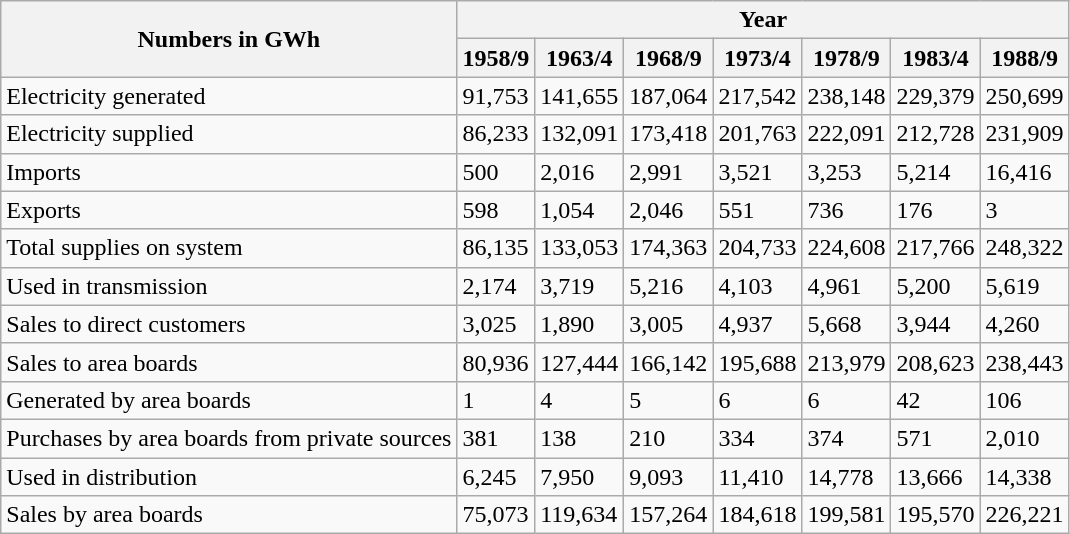<table class="wikitable">
<tr>
<th rowspan="2">Numbers in GWh</th>
<th colspan="7">Year</th>
</tr>
<tr>
<th>1958/9</th>
<th>1963/4</th>
<th>1968/9</th>
<th>1973/4</th>
<th>1978/9</th>
<th>1983/4</th>
<th>1988/9</th>
</tr>
<tr>
<td>Electricity generated</td>
<td>91,753</td>
<td>141,655</td>
<td>187,064</td>
<td>217,542</td>
<td>238,148</td>
<td>229,379</td>
<td>250,699</td>
</tr>
<tr>
<td>Electricity supplied</td>
<td>86,233</td>
<td>132,091</td>
<td>173,418</td>
<td>201,763</td>
<td>222,091</td>
<td>212,728</td>
<td>231,909</td>
</tr>
<tr>
<td>Imports</td>
<td>500</td>
<td>2,016</td>
<td>2,991</td>
<td>3,521</td>
<td>3,253</td>
<td>5,214</td>
<td>16,416</td>
</tr>
<tr>
<td>Exports</td>
<td>598</td>
<td>1,054</td>
<td>2,046</td>
<td>551</td>
<td>736</td>
<td>176</td>
<td>3</td>
</tr>
<tr>
<td>Total supplies on system</td>
<td>86,135</td>
<td>133,053</td>
<td>174,363</td>
<td>204,733</td>
<td>224,608</td>
<td>217,766</td>
<td>248,322</td>
</tr>
<tr>
<td>Used in transmission</td>
<td>2,174</td>
<td>3,719</td>
<td>5,216</td>
<td>4,103</td>
<td>4,961</td>
<td>5,200</td>
<td>5,619</td>
</tr>
<tr>
<td>Sales to direct customers</td>
<td>3,025</td>
<td>1,890</td>
<td>3,005</td>
<td>4,937</td>
<td>5,668</td>
<td>3,944</td>
<td>4,260</td>
</tr>
<tr>
<td>Sales to area boards</td>
<td>80,936</td>
<td>127,444</td>
<td>166,142</td>
<td>195,688</td>
<td>213,979</td>
<td>208,623</td>
<td>238,443</td>
</tr>
<tr>
<td>Generated by area boards</td>
<td>1</td>
<td>4</td>
<td>5</td>
<td>6</td>
<td>6</td>
<td>42</td>
<td>106</td>
</tr>
<tr>
<td>Purchases by area boards from private sources</td>
<td>381</td>
<td>138</td>
<td>210</td>
<td>334</td>
<td>374</td>
<td>571</td>
<td>2,010</td>
</tr>
<tr>
<td>Used in distribution</td>
<td>6,245</td>
<td>7,950</td>
<td>9,093</td>
<td>11,410</td>
<td>14,778</td>
<td>13,666</td>
<td>14,338</td>
</tr>
<tr>
<td>Sales by area boards</td>
<td>75,073</td>
<td>119,634</td>
<td>157,264</td>
<td>184,618</td>
<td>199,581</td>
<td>195,570</td>
<td>226,221</td>
</tr>
</table>
